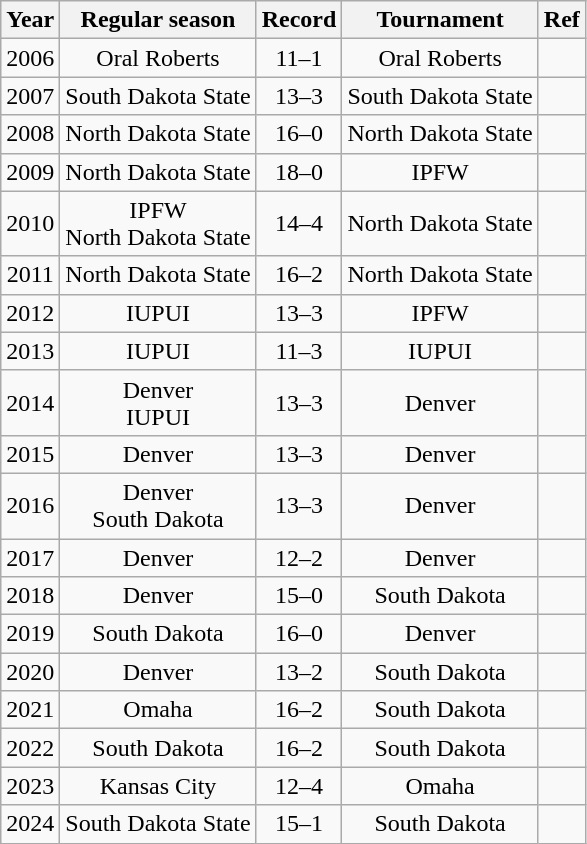<table class="wikitable" style="text-align:center;" cellspacing="2">
<tr>
<th>Year</th>
<th>Regular season</th>
<th>Record</th>
<th>Tournament</th>
<th>Ref</th>
</tr>
<tr>
<td>2006</td>
<td>Oral Roberts</td>
<td>11–1</td>
<td>Oral Roberts</td>
<td></td>
</tr>
<tr>
<td>2007</td>
<td>South Dakota State</td>
<td>13–3</td>
<td>South Dakota State</td>
<td></td>
</tr>
<tr>
<td>2008</td>
<td>North Dakota State</td>
<td>16–0</td>
<td>North Dakota State</td>
<td></td>
</tr>
<tr>
<td>2009</td>
<td>North Dakota State</td>
<td>18–0</td>
<td>IPFW</td>
<td></td>
</tr>
<tr>
<td>2010</td>
<td>IPFW<br>North Dakota State</td>
<td>14–4</td>
<td>North Dakota State</td>
<td></td>
</tr>
<tr>
<td>2011</td>
<td>North Dakota State</td>
<td>16–2</td>
<td>North Dakota State</td>
<td></td>
</tr>
<tr>
<td>2012</td>
<td>IUPUI</td>
<td>13–3</td>
<td>IPFW</td>
<td></td>
</tr>
<tr>
<td>2013</td>
<td>IUPUI</td>
<td>11–3</td>
<td>IUPUI</td>
<td></td>
</tr>
<tr>
<td>2014</td>
<td>Denver<br>IUPUI</td>
<td>13–3</td>
<td>Denver</td>
<td></td>
</tr>
<tr>
<td>2015</td>
<td>Denver</td>
<td>13–3</td>
<td>Denver</td>
<td></td>
</tr>
<tr>
<td>2016</td>
<td>Denver<br>South Dakota</td>
<td>13–3</td>
<td>Denver</td>
<td></td>
</tr>
<tr>
<td>2017</td>
<td>Denver</td>
<td>12–2</td>
<td>Denver</td>
<td></td>
</tr>
<tr>
<td>2018</td>
<td>Denver</td>
<td>15–0</td>
<td>South Dakota</td>
<td></td>
</tr>
<tr>
<td>2019</td>
<td>South Dakota</td>
<td>16–0</td>
<td>Denver</td>
<td></td>
</tr>
<tr>
<td>2020</td>
<td>Denver</td>
<td>13–2</td>
<td>South Dakota</td>
<td></td>
</tr>
<tr>
<td>2021</td>
<td>Omaha</td>
<td>16–2</td>
<td>South Dakota</td>
<td></td>
</tr>
<tr>
<td>2022</td>
<td>South Dakota</td>
<td>16–2</td>
<td>South Dakota</td>
<td></td>
</tr>
<tr>
<td>2023</td>
<td>Kansas City</td>
<td>12–4</td>
<td>Omaha</td>
<td></td>
</tr>
<tr>
<td>2024</td>
<td>South Dakota State</td>
<td>15–1</td>
<td>South Dakota</td>
<td></td>
</tr>
</table>
